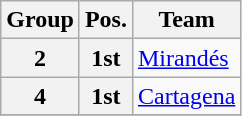<table class="wikitable">
<tr>
<th>Group</th>
<th>Pos.</th>
<th>Team</th>
</tr>
<tr>
<th>2</th>
<th>1st</th>
<td><a href='#'>Mirandés</a></td>
</tr>
<tr>
<th>4</th>
<th>1st</th>
<td><a href='#'>Cartagena</a></td>
</tr>
<tr>
</tr>
</table>
